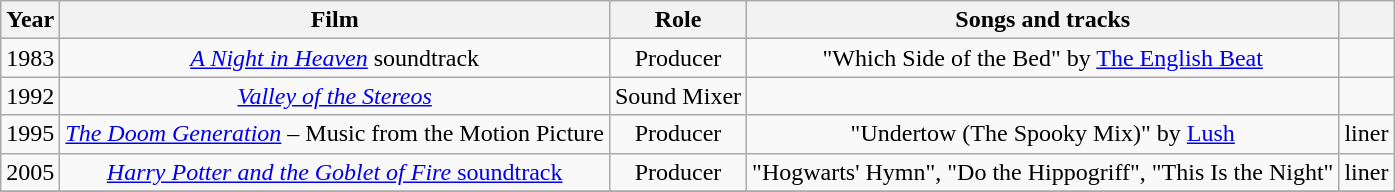<table class="wikitable plainrowheaders" style="text-align:center;">
<tr>
<th scope="col" rowspan="1">Year</th>
<th scope="col" rowspan="1">Film</th>
<th scope="col" rowspan="1">Role</th>
<th scope="col" rowspan="1">Songs and tracks</th>
<th scope="col" rowspan="1" class="unsortable"></th>
</tr>
<tr>
<td>1983</td>
<td><em><a href='#'>A Night in Heaven</a></em> soundtrack</td>
<td>Producer</td>
<td>"Which Side of the Bed" by  <a href='#'>The English Beat</a></td>
<td></td>
</tr>
<tr>
<td>1992</td>
<td><em><a href='#'>Valley of the Stereos</a></em></td>
<td>Sound Mixer</td>
<td></td>
<td></td>
</tr>
<tr>
<td>1995</td>
<td><em><a href='#'>The Doom Generation</a></em> – Music from the Motion Picture</td>
<td>Producer</td>
<td>"Undertow (The Spooky Mix)" by <a href='#'>Lush</a></td>
<td>liner</td>
</tr>
<tr>
<td>2005</td>
<td><a href='#'><em>Harry Potter and the Goblet of Fire</em> soundtrack</a></td>
<td>Producer</td>
<td>"Hogwarts' Hymn", "Do the Hippogriff", "This Is the Night"</td>
<td>liner</td>
</tr>
<tr>
</tr>
</table>
